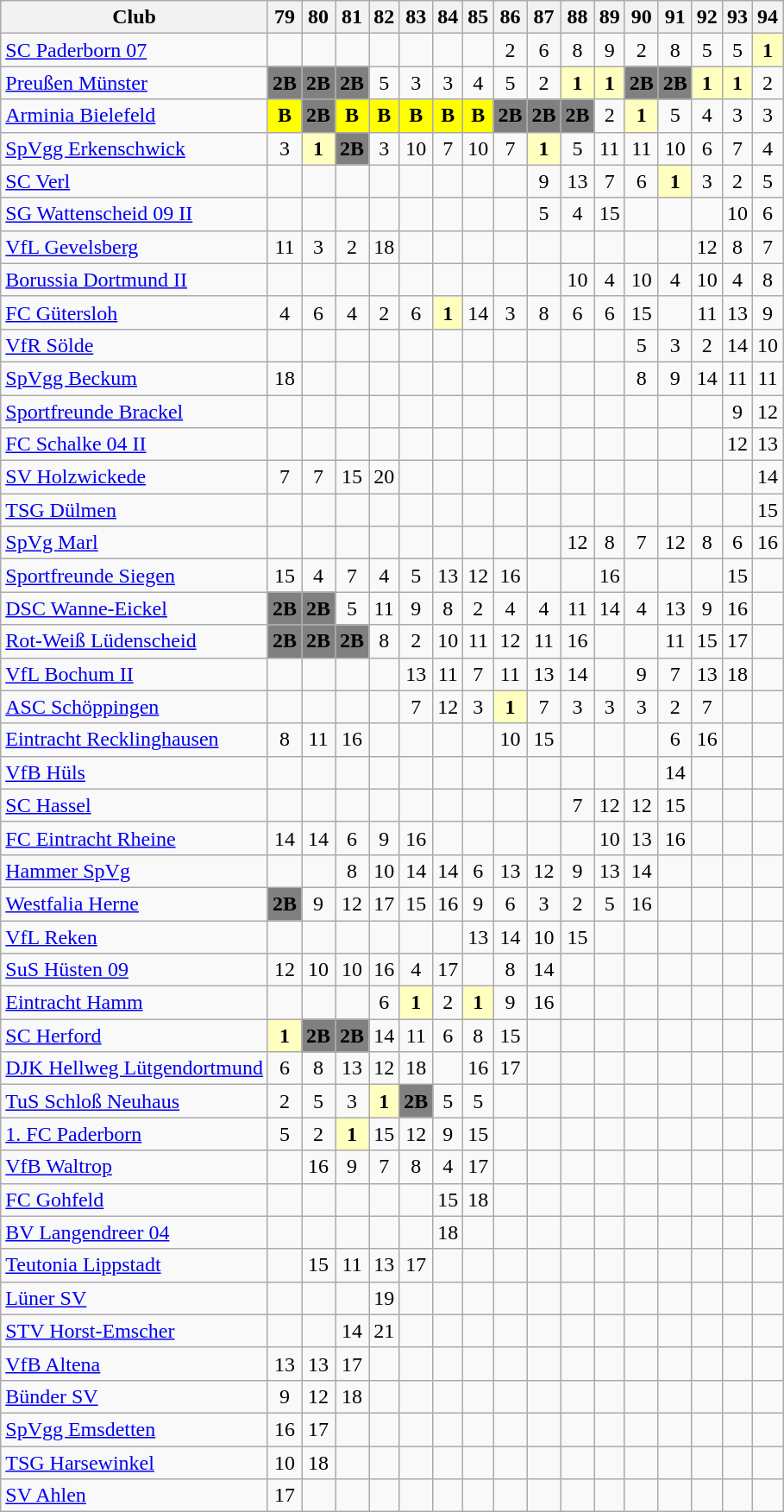<table class="wikitable">
<tr>
<th>Club</th>
<th>79</th>
<th>80</th>
<th>81</th>
<th>82</th>
<th>83</th>
<th>84</th>
<th>85</th>
<th>86</th>
<th>87</th>
<th>88</th>
<th>89</th>
<th>90</th>
<th>91</th>
<th>92</th>
<th>93</th>
<th>94</th>
</tr>
<tr style="text-align:center;">
<td align="left"><a href='#'>SC Paderborn 07</a></td>
<td></td>
<td></td>
<td></td>
<td></td>
<td></td>
<td></td>
<td></td>
<td>2</td>
<td>6</td>
<td>8</td>
<td>9</td>
<td>2</td>
<td>8</td>
<td>5</td>
<td>5</td>
<td style="background:#ffffbf"><strong>1</strong></td>
</tr>
<tr style="text-align:center;">
<td align="left"><a href='#'>Preußen Münster</a></td>
<td style="background:#808080"><strong>2B</strong></td>
<td style="background:#808080"><strong>2B</strong></td>
<td style="background:#808080"><strong>2B</strong></td>
<td>5</td>
<td>3</td>
<td>3</td>
<td>4</td>
<td>5</td>
<td>2</td>
<td style="background:#ffffbf"><strong>1</strong></td>
<td style="background:#ffffbf"><strong>1</strong></td>
<td style="background:#808080"><strong>2B</strong></td>
<td style="background:#808080"><strong>2B</strong></td>
<td style="background:#ffffbf"><strong>1</strong></td>
<td style="background:#ffffbf"><strong>1</strong></td>
<td>2</td>
</tr>
<tr style="text-align:center;">
<td align="left"><a href='#'>Arminia Bielefeld</a></td>
<td style="background:#FFFF00"><strong>B</strong></td>
<td style="background:#808080"><strong>2B</strong></td>
<td style="background:#FFFF00"><strong>B</strong></td>
<td style="background:#FFFF00"><strong>B</strong></td>
<td style="background:#FFFF00"><strong>B</strong></td>
<td style="background:#FFFF00"><strong>B</strong></td>
<td style="background:#FFFF00"><strong>B</strong></td>
<td style="background:#808080"><strong>2B</strong></td>
<td style="background:#808080"><strong>2B</strong></td>
<td style="background:#808080"><strong>2B</strong></td>
<td>2</td>
<td style="background:#ffffbf"><strong>1</strong></td>
<td>5</td>
<td>4</td>
<td>3</td>
<td>3</td>
</tr>
<tr style="text-align:center;">
<td align="left"><a href='#'>SpVgg Erkenschwick</a></td>
<td>3</td>
<td style="background:#ffffbf"><strong>1</strong></td>
<td style="background:#808080"><strong>2B</strong></td>
<td>3</td>
<td>10</td>
<td>7</td>
<td>10</td>
<td>7</td>
<td style="background:#ffffbf"><strong>1</strong></td>
<td>5</td>
<td>11</td>
<td>11</td>
<td>10</td>
<td>6</td>
<td>7</td>
<td>4</td>
</tr>
<tr style="text-align:center;">
<td align="left"><a href='#'>SC Verl</a></td>
<td></td>
<td></td>
<td></td>
<td></td>
<td></td>
<td></td>
<td></td>
<td></td>
<td>9</td>
<td>13</td>
<td>7</td>
<td>6</td>
<td style="background:#ffffbf"><strong>1</strong></td>
<td>3</td>
<td>2</td>
<td>5</td>
</tr>
<tr style="text-align:center;">
<td align="left"><a href='#'>SG Wattenscheid 09 II</a></td>
<td></td>
<td></td>
<td></td>
<td></td>
<td></td>
<td></td>
<td></td>
<td></td>
<td>5</td>
<td>4</td>
<td>15</td>
<td></td>
<td></td>
<td></td>
<td>10</td>
<td>6</td>
</tr>
<tr style="text-align:center;">
<td align="left"><a href='#'>VfL Gevelsberg</a></td>
<td>11</td>
<td>3</td>
<td>2</td>
<td>18</td>
<td></td>
<td></td>
<td></td>
<td></td>
<td></td>
<td></td>
<td></td>
<td></td>
<td></td>
<td>12</td>
<td>8</td>
<td>7</td>
</tr>
<tr style="text-align:center;">
<td align="left"><a href='#'>Borussia Dortmund II</a></td>
<td></td>
<td></td>
<td></td>
<td></td>
<td></td>
<td></td>
<td></td>
<td></td>
<td></td>
<td>10</td>
<td>4</td>
<td>10</td>
<td>4</td>
<td>10</td>
<td>4</td>
<td>8</td>
</tr>
<tr style="text-align:center;">
<td align="left"><a href='#'>FC Gütersloh</a></td>
<td>4</td>
<td>6</td>
<td>4</td>
<td>2</td>
<td>6</td>
<td style="background:#ffffbf"><strong>1</strong></td>
<td>14</td>
<td>3</td>
<td>8</td>
<td>6</td>
<td>6</td>
<td>15</td>
<td></td>
<td>11</td>
<td>13</td>
<td>9</td>
</tr>
<tr style="text-align:center;">
<td align="left"><a href='#'>VfR Sölde</a></td>
<td></td>
<td></td>
<td></td>
<td></td>
<td></td>
<td></td>
<td></td>
<td></td>
<td></td>
<td></td>
<td></td>
<td>5</td>
<td>3</td>
<td>2</td>
<td>14</td>
<td>10</td>
</tr>
<tr style="text-align:center;">
<td align="left"><a href='#'>SpVgg Beckum</a></td>
<td>18</td>
<td></td>
<td></td>
<td></td>
<td></td>
<td></td>
<td></td>
<td></td>
<td></td>
<td></td>
<td></td>
<td>8</td>
<td>9</td>
<td>14</td>
<td>11</td>
<td>11</td>
</tr>
<tr style="text-align:center;">
<td align="left"><a href='#'>Sportfreunde Brackel</a></td>
<td></td>
<td></td>
<td></td>
<td></td>
<td></td>
<td></td>
<td></td>
<td></td>
<td></td>
<td></td>
<td></td>
<td></td>
<td></td>
<td></td>
<td>9</td>
<td>12</td>
</tr>
<tr style="text-align:center;">
<td align="left"><a href='#'>FC Schalke 04 II</a></td>
<td></td>
<td></td>
<td></td>
<td></td>
<td></td>
<td></td>
<td></td>
<td></td>
<td></td>
<td></td>
<td></td>
<td></td>
<td></td>
<td></td>
<td>12</td>
<td>13</td>
</tr>
<tr style="text-align:center;">
<td align="left"><a href='#'>SV Holzwickede</a></td>
<td>7</td>
<td>7</td>
<td>15</td>
<td>20</td>
<td></td>
<td></td>
<td></td>
<td></td>
<td></td>
<td></td>
<td></td>
<td></td>
<td></td>
<td></td>
<td></td>
<td>14</td>
</tr>
<tr style="text-align:center;">
<td align="left"><a href='#'>TSG Dülmen</a></td>
<td></td>
<td></td>
<td></td>
<td></td>
<td></td>
<td></td>
<td></td>
<td></td>
<td></td>
<td></td>
<td></td>
<td></td>
<td></td>
<td></td>
<td></td>
<td>15</td>
</tr>
<tr style="text-align:center;">
<td align="left"><a href='#'>SpVg Marl</a></td>
<td></td>
<td></td>
<td></td>
<td></td>
<td></td>
<td></td>
<td></td>
<td></td>
<td></td>
<td>12</td>
<td>8</td>
<td>7</td>
<td>12</td>
<td>8</td>
<td>6</td>
<td>16</td>
</tr>
<tr style="text-align:center;">
<td align="left"><a href='#'>Sportfreunde Siegen</a></td>
<td>15</td>
<td>4</td>
<td>7</td>
<td>4</td>
<td>5</td>
<td>13</td>
<td>12</td>
<td>16</td>
<td></td>
<td></td>
<td>16</td>
<td></td>
<td></td>
<td></td>
<td>15</td>
<td></td>
</tr>
<tr style="text-align:center;">
<td align="left"><a href='#'>DSC Wanne-Eickel</a></td>
<td style="background:#808080"><strong>2B</strong></td>
<td style="background:#808080"><strong>2B</strong></td>
<td>5</td>
<td>11</td>
<td>9</td>
<td>8</td>
<td>2</td>
<td>4</td>
<td>4</td>
<td>11</td>
<td>14</td>
<td>4</td>
<td>13</td>
<td>9</td>
<td>16</td>
<td></td>
</tr>
<tr style="text-align:center;">
<td align="left"><a href='#'>Rot-Weiß Lüdenscheid</a></td>
<td style="background:#808080"><strong>2B</strong></td>
<td style="background:#808080"><strong>2B</strong></td>
<td style="background:#808080"><strong>2B</strong></td>
<td>8</td>
<td>2</td>
<td>10</td>
<td>11</td>
<td>12</td>
<td>11</td>
<td>16</td>
<td></td>
<td></td>
<td>11</td>
<td>15</td>
<td>17</td>
<td></td>
</tr>
<tr style="text-align:center;">
<td align="left"><a href='#'>VfL Bochum II</a></td>
<td></td>
<td></td>
<td></td>
<td></td>
<td>13</td>
<td>11</td>
<td>7</td>
<td>11</td>
<td>13</td>
<td>14</td>
<td></td>
<td>9</td>
<td>7</td>
<td>13</td>
<td>18</td>
<td></td>
</tr>
<tr style="text-align:center;">
<td align="left"><a href='#'>ASC Schöppingen</a></td>
<td></td>
<td></td>
<td></td>
<td></td>
<td>7</td>
<td>12</td>
<td>3</td>
<td style="background:#ffffbf"><strong>1</strong></td>
<td>7</td>
<td>3</td>
<td>3</td>
<td>3</td>
<td>2</td>
<td>7</td>
<td></td>
<td></td>
</tr>
<tr style="text-align:center;">
<td align="left"><a href='#'>Eintracht Recklinghausen</a></td>
<td>8</td>
<td>11</td>
<td>16</td>
<td></td>
<td></td>
<td></td>
<td></td>
<td>10</td>
<td>15</td>
<td></td>
<td></td>
<td></td>
<td>6</td>
<td>16</td>
<td></td>
<td></td>
</tr>
<tr style="text-align:center;">
<td align="left"><a href='#'>VfB Hüls</a></td>
<td></td>
<td></td>
<td></td>
<td></td>
<td></td>
<td></td>
<td></td>
<td></td>
<td></td>
<td></td>
<td></td>
<td></td>
<td>14</td>
<td></td>
<td></td>
<td></td>
</tr>
<tr style="text-align:center;">
<td align="left"><a href='#'>SC Hassel</a></td>
<td></td>
<td></td>
<td></td>
<td></td>
<td></td>
<td></td>
<td></td>
<td></td>
<td></td>
<td>7</td>
<td>12</td>
<td>12</td>
<td>15</td>
<td></td>
<td></td>
<td></td>
</tr>
<tr style="text-align:center;">
<td align="left"><a href='#'>FC Eintracht Rheine</a></td>
<td>14</td>
<td>14</td>
<td>6</td>
<td>9</td>
<td>16</td>
<td></td>
<td></td>
<td></td>
<td></td>
<td></td>
<td>10</td>
<td>13</td>
<td>16</td>
<td></td>
<td></td>
<td></td>
</tr>
<tr style="text-align:center;">
<td align="left"><a href='#'>Hammer SpVg</a></td>
<td></td>
<td></td>
<td>8</td>
<td>10</td>
<td>14</td>
<td>14</td>
<td>6</td>
<td>13</td>
<td>12</td>
<td>9</td>
<td>13</td>
<td>14</td>
<td></td>
<td></td>
<td></td>
<td></td>
</tr>
<tr style="text-align:center;">
<td align="left"><a href='#'>Westfalia Herne</a></td>
<td style="background:#808080"><strong>2B</strong></td>
<td>9</td>
<td>12</td>
<td>17</td>
<td>15</td>
<td>16</td>
<td>9</td>
<td>6</td>
<td>3</td>
<td>2</td>
<td>5</td>
<td>16</td>
<td></td>
<td></td>
<td></td>
<td></td>
</tr>
<tr style="text-align:center;">
<td align="left"><a href='#'>VfL Reken</a></td>
<td></td>
<td></td>
<td></td>
<td></td>
<td></td>
<td></td>
<td>13</td>
<td>14</td>
<td>10</td>
<td>15</td>
<td></td>
<td></td>
<td></td>
<td></td>
<td></td>
<td></td>
</tr>
<tr style="text-align:center;">
<td align="left"><a href='#'>SuS Hüsten 09</a></td>
<td>12</td>
<td>10</td>
<td>10</td>
<td>16</td>
<td>4</td>
<td>17</td>
<td></td>
<td>8</td>
<td>14</td>
<td></td>
<td></td>
<td></td>
<td></td>
<td></td>
<td></td>
<td></td>
</tr>
<tr style="text-align:center;">
<td align="left"><a href='#'>Eintracht Hamm</a></td>
<td></td>
<td></td>
<td></td>
<td>6</td>
<td style="background:#ffffbf"><strong>1</strong></td>
<td>2</td>
<td style="background:#ffffbf"><strong>1</strong></td>
<td>9</td>
<td>16</td>
<td></td>
<td></td>
<td></td>
<td></td>
<td></td>
<td></td>
<td></td>
</tr>
<tr style="text-align:center;">
<td align="left"><a href='#'>SC Herford</a></td>
<td style="background:#ffffbf"><strong>1</strong></td>
<td style="background:#808080"><strong>2B</strong></td>
<td style="background:#808080"><strong>2B</strong></td>
<td>14</td>
<td>11</td>
<td>6</td>
<td>8</td>
<td>15</td>
<td></td>
<td></td>
<td></td>
<td></td>
<td></td>
<td></td>
<td></td>
<td></td>
</tr>
<tr style="text-align:center;">
<td align="left"><a href='#'>DJK Hellweg Lütgendortmund</a></td>
<td>6</td>
<td>8</td>
<td>13</td>
<td>12</td>
<td>18</td>
<td></td>
<td>16</td>
<td>17</td>
<td></td>
<td></td>
<td></td>
<td></td>
<td></td>
<td></td>
<td></td>
<td></td>
</tr>
<tr style="text-align:center;">
<td align="left"><a href='#'>TuS Schloß Neuhaus</a></td>
<td>2</td>
<td>5</td>
<td>3</td>
<td style="background:#ffffbf"><strong>1</strong></td>
<td style="background:#808080"><strong>2B</strong></td>
<td>5</td>
<td>5</td>
<td></td>
<td></td>
<td></td>
<td></td>
<td></td>
<td></td>
<td></td>
<td></td>
<td></td>
</tr>
<tr style="text-align:center;">
<td align="left"><a href='#'>1. FC Paderborn</a></td>
<td>5</td>
<td>2</td>
<td style="background:#ffffbf"><strong>1</strong></td>
<td>15</td>
<td>12</td>
<td>9</td>
<td>15</td>
<td></td>
<td></td>
<td></td>
<td></td>
<td></td>
<td></td>
<td></td>
<td></td>
<td></td>
</tr>
<tr style="text-align:center;">
<td align="left"><a href='#'>VfB Waltrop</a></td>
<td></td>
<td>16</td>
<td>9</td>
<td>7</td>
<td>8</td>
<td>4</td>
<td>17</td>
<td></td>
<td></td>
<td></td>
<td></td>
<td></td>
<td></td>
<td></td>
<td></td>
<td></td>
</tr>
<tr style="text-align:center;">
<td align="left"><a href='#'>FC Gohfeld</a></td>
<td></td>
<td></td>
<td></td>
<td></td>
<td></td>
<td>15</td>
<td>18</td>
<td></td>
<td></td>
<td></td>
<td></td>
<td></td>
<td></td>
<td></td>
<td></td>
<td></td>
</tr>
<tr style="text-align:center;">
<td align="left"><a href='#'>BV Langendreer 04</a></td>
<td></td>
<td></td>
<td></td>
<td></td>
<td></td>
<td>18</td>
<td></td>
<td></td>
<td></td>
<td></td>
<td></td>
<td></td>
<td></td>
<td></td>
<td></td>
<td></td>
</tr>
<tr style="text-align:center;">
<td align="left"><a href='#'>Teutonia Lippstadt</a></td>
<td></td>
<td>15</td>
<td>11</td>
<td>13</td>
<td>17</td>
<td></td>
<td></td>
<td></td>
<td></td>
<td></td>
<td></td>
<td></td>
<td></td>
<td></td>
<td></td>
<td></td>
</tr>
<tr style="text-align:center;">
<td align="left"><a href='#'>Lüner SV</a></td>
<td></td>
<td></td>
<td></td>
<td>19</td>
<td></td>
<td></td>
<td></td>
<td></td>
<td></td>
<td></td>
<td></td>
<td></td>
<td></td>
<td></td>
<td></td>
<td></td>
</tr>
<tr style="text-align:center;">
<td align="left"><a href='#'>STV Horst-Emscher</a></td>
<td></td>
<td></td>
<td>14</td>
<td>21</td>
<td></td>
<td></td>
<td></td>
<td></td>
<td></td>
<td></td>
<td></td>
<td></td>
<td></td>
<td></td>
<td></td>
<td></td>
</tr>
<tr style="text-align:center;">
<td align="left"><a href='#'>VfB Altena</a></td>
<td>13</td>
<td>13</td>
<td>17</td>
<td></td>
<td></td>
<td></td>
<td></td>
<td></td>
<td></td>
<td></td>
<td></td>
<td></td>
<td></td>
<td></td>
<td></td>
<td></td>
</tr>
<tr style="text-align:center;">
<td align="left"><a href='#'>Bünder SV</a></td>
<td>9</td>
<td>12</td>
<td>18</td>
<td></td>
<td></td>
<td></td>
<td></td>
<td></td>
<td></td>
<td></td>
<td></td>
<td></td>
<td></td>
<td></td>
<td></td>
<td></td>
</tr>
<tr style="text-align:center;">
<td align="left"><a href='#'>SpVgg Emsdetten</a></td>
<td>16</td>
<td>17</td>
<td></td>
<td></td>
<td></td>
<td></td>
<td></td>
<td></td>
<td></td>
<td></td>
<td></td>
<td></td>
<td></td>
<td></td>
<td></td>
<td></td>
</tr>
<tr style="text-align:center;">
<td align="left"><a href='#'>TSG Harsewinkel</a></td>
<td>10</td>
<td>18</td>
<td></td>
<td></td>
<td></td>
<td></td>
<td></td>
<td></td>
<td></td>
<td></td>
<td></td>
<td></td>
<td></td>
<td></td>
<td></td>
<td></td>
</tr>
<tr style="text-align:center;">
<td align="left"><a href='#'>SV Ahlen</a></td>
<td>17</td>
<td></td>
<td></td>
<td></td>
<td></td>
<td></td>
<td></td>
<td></td>
<td></td>
<td></td>
<td></td>
<td></td>
<td></td>
<td></td>
<td></td>
<td></td>
</tr>
</table>
